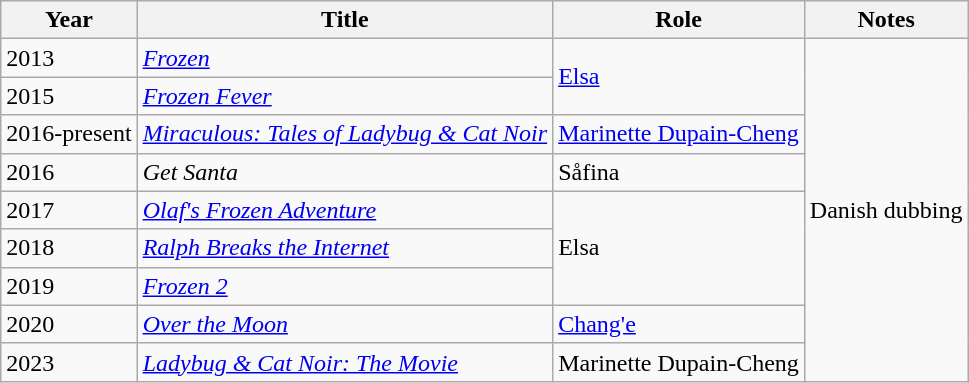<table class="wikitable">
<tr>
<th>Year</th>
<th>Title</th>
<th>Role</th>
<th>Notes</th>
</tr>
<tr>
<td>2013</td>
<td><em><a href='#'>Frozen</a></em></td>
<td rowspan="2"><a href='#'>Elsa</a></td>
<td rowspan="9">Danish dubbing</td>
</tr>
<tr>
<td>2015</td>
<td><em><a href='#'>Frozen Fever</a></em></td>
</tr>
<tr>
<td>2016-present</td>
<td><em><a href='#'>Miraculous: Tales of Ladybug & Cat Noir</a></em></td>
<td><a href='#'>Marinette Dupain-Cheng</a></td>
</tr>
<tr>
<td>2016</td>
<td><em>Get Santa</em></td>
<td>Såfina</td>
</tr>
<tr>
<td>2017</td>
<td><em><a href='#'>Olaf's Frozen Adventure</a></em></td>
<td rowspan="3">Elsa</td>
</tr>
<tr>
<td>2018</td>
<td><em><a href='#'>Ralph Breaks the Internet</a></em></td>
</tr>
<tr>
<td>2019</td>
<td><em><a href='#'>Frozen 2</a></em></td>
</tr>
<tr>
<td>2020</td>
<td><em><a href='#'>Over the Moon</a></em></td>
<td><a href='#'>Chang'e</a></td>
</tr>
<tr>
<td>2023</td>
<td><em><a href='#'>Ladybug & Cat Noir: The Movie</a></td>
<td>Marinette Dupain-Cheng</td>
</tr>
</table>
